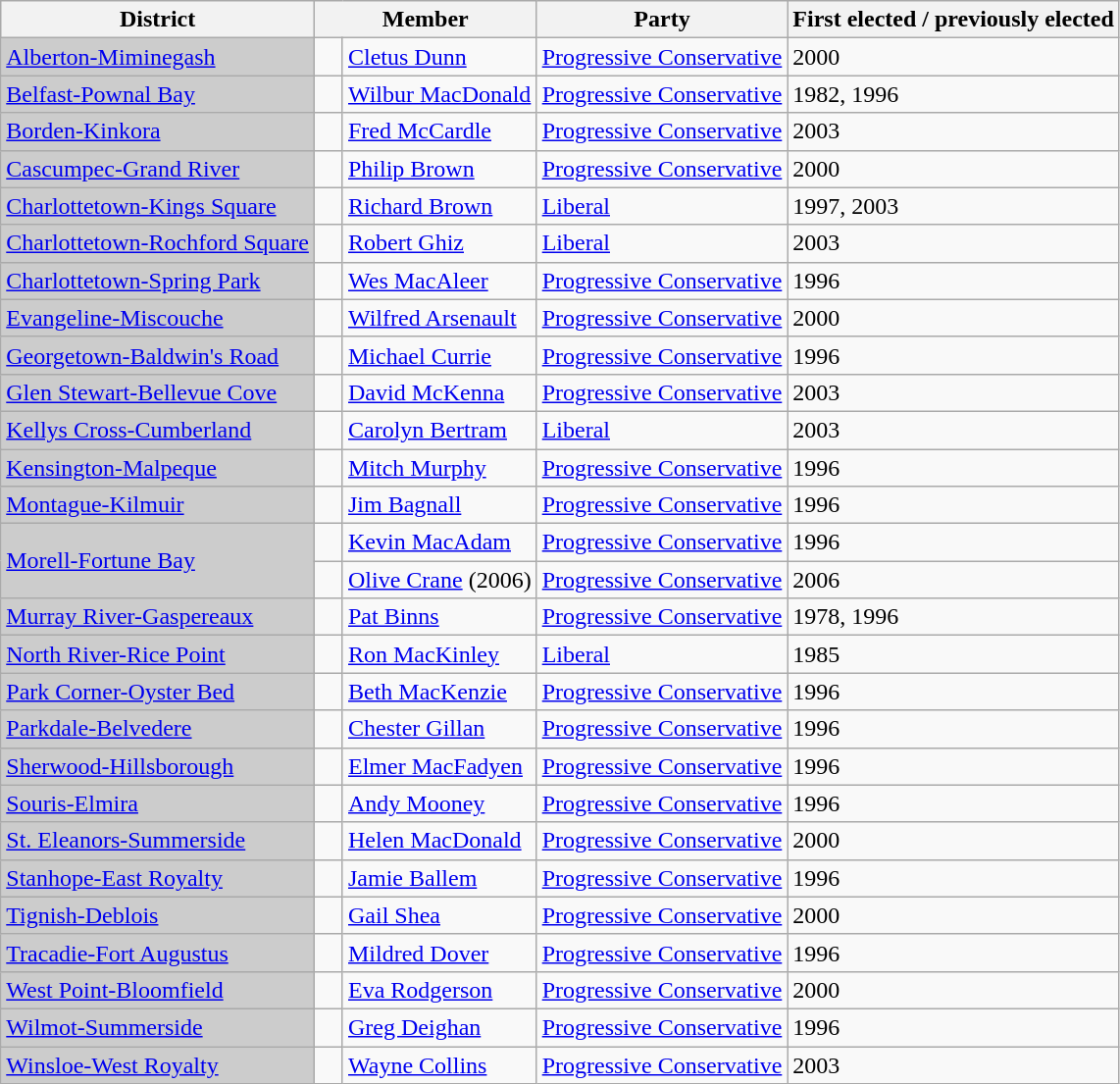<table class="wikitable sortable">
<tr>
<th>District</th>
<th colspan="2">Member</th>
<th>Party</th>
<th>First elected / previously elected</th>
</tr>
<tr>
<td bgcolor="CCCCCC"><a href='#'>Alberton-Miminegash</a></td>
<td>   </td>
<td><a href='#'>Cletus Dunn</a></td>
<td><a href='#'>Progressive Conservative</a></td>
<td>2000</td>
</tr>
<tr>
<td bgcolor="CCCCCC"><a href='#'>Belfast-Pownal Bay</a></td>
<td>   </td>
<td><a href='#'>Wilbur MacDonald</a></td>
<td><a href='#'>Progressive Conservative</a></td>
<td>1982, 1996</td>
</tr>
<tr>
<td bgcolor="CCCCCC"><a href='#'>Borden-Kinkora</a></td>
<td>   </td>
<td><a href='#'>Fred McCardle</a></td>
<td><a href='#'>Progressive Conservative</a></td>
<td>2003</td>
</tr>
<tr>
<td bgcolor="CCCCCC"><a href='#'>Cascumpec-Grand River</a></td>
<td>   </td>
<td><a href='#'>Philip Brown</a></td>
<td><a href='#'>Progressive Conservative</a></td>
<td>2000</td>
</tr>
<tr>
<td bgcolor="CCCCCC"><a href='#'>Charlottetown-Kings Square</a></td>
<td>   </td>
<td><a href='#'>Richard Brown</a></td>
<td><a href='#'>Liberal</a></td>
<td>1997, 2003</td>
</tr>
<tr>
<td bgcolor="CCCCCC"><a href='#'>Charlottetown-Rochford Square</a></td>
<td>   </td>
<td><a href='#'>Robert Ghiz</a></td>
<td><a href='#'>Liberal</a></td>
<td>2003</td>
</tr>
<tr>
<td bgcolor="CCCCCC"><a href='#'>Charlottetown-Spring Park</a></td>
<td>   </td>
<td><a href='#'>Wes MacAleer</a></td>
<td><a href='#'>Progressive Conservative</a></td>
<td>1996</td>
</tr>
<tr>
<td bgcolor="CCCCCC"><a href='#'>Evangeline-Miscouche</a></td>
<td>   </td>
<td><a href='#'>Wilfred Arsenault</a></td>
<td><a href='#'>Progressive Conservative</a></td>
<td>2000</td>
</tr>
<tr>
<td bgcolor="CCCCCC"><a href='#'>Georgetown-Baldwin's Road</a></td>
<td>   </td>
<td><a href='#'>Michael Currie</a></td>
<td><a href='#'>Progressive Conservative</a></td>
<td>1996</td>
</tr>
<tr>
<td bgcolor="CCCCCC"><a href='#'>Glen Stewart-Bellevue Cove</a></td>
<td>   </td>
<td><a href='#'>David McKenna</a></td>
<td><a href='#'>Progressive Conservative</a></td>
<td>2003</td>
</tr>
<tr>
<td bgcolor="CCCCCC"><a href='#'>Kellys Cross-Cumberland</a></td>
<td>   </td>
<td><a href='#'>Carolyn Bertram</a></td>
<td><a href='#'>Liberal</a></td>
<td>2003</td>
</tr>
<tr>
<td bgcolor="CCCCCC"><a href='#'>Kensington-Malpeque</a></td>
<td>   </td>
<td><a href='#'>Mitch Murphy</a></td>
<td><a href='#'>Progressive Conservative</a></td>
<td>1996</td>
</tr>
<tr>
<td bgcolor="CCCCCC"><a href='#'>Montague-Kilmuir</a></td>
<td>   </td>
<td><a href='#'>Jim Bagnall</a></td>
<td><a href='#'>Progressive Conservative</a></td>
<td>1996</td>
</tr>
<tr>
<td rowspan=2 bgcolor="CCCCCC"><a href='#'>Morell-Fortune Bay</a></td>
<td>   </td>
<td><a href='#'>Kevin MacAdam</a></td>
<td><a href='#'>Progressive Conservative</a></td>
<td>1996</td>
</tr>
<tr>
<td> </td>
<td><a href='#'>Olive Crane</a> (2006)</td>
<td><a href='#'>Progressive Conservative</a></td>
<td>2006</td>
</tr>
<tr>
<td bgcolor="CCCCCC"><a href='#'>Murray River-Gaspereaux</a></td>
<td>   </td>
<td><a href='#'>Pat Binns</a></td>
<td><a href='#'>Progressive Conservative</a></td>
<td>1978, 1996</td>
</tr>
<tr>
<td bgcolor="CCCCCC"><a href='#'>North River-Rice Point</a></td>
<td>   </td>
<td><a href='#'>Ron MacKinley</a></td>
<td><a href='#'>Liberal</a></td>
<td>1985</td>
</tr>
<tr>
<td bgcolor="CCCCCC"><a href='#'>Park Corner-Oyster Bed</a></td>
<td>   </td>
<td><a href='#'>Beth MacKenzie</a></td>
<td><a href='#'>Progressive Conservative</a></td>
<td>1996</td>
</tr>
<tr>
<td bgcolor="CCCCCC"><a href='#'>Parkdale-Belvedere</a></td>
<td>   </td>
<td><a href='#'>Chester Gillan</a></td>
<td><a href='#'>Progressive Conservative</a></td>
<td>1996</td>
</tr>
<tr>
<td bgcolor="CCCCCC"><a href='#'>Sherwood-Hillsborough</a></td>
<td>   </td>
<td><a href='#'>Elmer MacFadyen</a></td>
<td><a href='#'>Progressive Conservative</a></td>
<td>1996</td>
</tr>
<tr>
<td bgcolor="CCCCCC"><a href='#'>Souris-Elmira</a></td>
<td>   </td>
<td><a href='#'>Andy Mooney</a></td>
<td><a href='#'>Progressive Conservative</a></td>
<td>1996</td>
</tr>
<tr>
<td bgcolor="CCCCCC"><a href='#'>St. Eleanors-Summerside</a></td>
<td>   </td>
<td><a href='#'>Helen MacDonald</a></td>
<td><a href='#'>Progressive Conservative</a></td>
<td>2000</td>
</tr>
<tr>
<td bgcolor="CCCCCC"><a href='#'>Stanhope-East Royalty</a></td>
<td>   </td>
<td><a href='#'>Jamie Ballem</a></td>
<td><a href='#'>Progressive Conservative</a></td>
<td>1996</td>
</tr>
<tr>
<td bgcolor="CCCCCC"><a href='#'>Tignish-Deblois</a></td>
<td>   </td>
<td><a href='#'>Gail Shea</a></td>
<td><a href='#'>Progressive Conservative</a></td>
<td>2000</td>
</tr>
<tr>
<td bgcolor="CCCCCC"><a href='#'>Tracadie-Fort Augustus</a></td>
<td>   </td>
<td><a href='#'>Mildred Dover</a></td>
<td><a href='#'>Progressive Conservative</a></td>
<td>1996</td>
</tr>
<tr>
<td bgcolor="CCCCCC"><a href='#'>West Point-Bloomfield</a></td>
<td>   </td>
<td><a href='#'>Eva Rodgerson</a></td>
<td><a href='#'>Progressive Conservative</a></td>
<td>2000</td>
</tr>
<tr>
<td bgcolor="CCCCCC"><a href='#'>Wilmot-Summerside</a></td>
<td>   </td>
<td><a href='#'>Greg Deighan</a></td>
<td><a href='#'>Progressive Conservative</a></td>
<td>1996</td>
</tr>
<tr>
<td bgcolor="CCCCCC"><a href='#'>Winsloe-West Royalty</a></td>
<td>   </td>
<td><a href='#'>Wayne Collins</a></td>
<td><a href='#'>Progressive Conservative</a></td>
<td>2003</td>
</tr>
</table>
